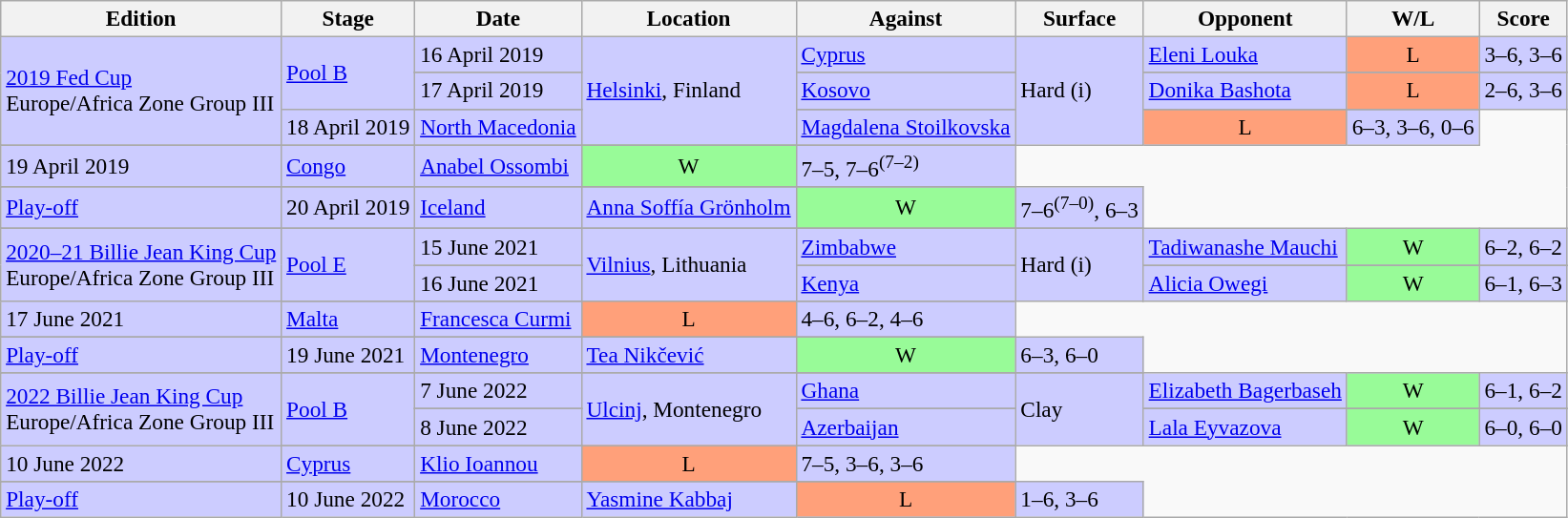<table class=wikitable style=font-size:97%>
<tr>
<th>Edition</th>
<th>Stage</th>
<th>Date</th>
<th>Location</th>
<th>Against</th>
<th>Surface</th>
<th>Opponent</th>
<th>W/L</th>
<th>Score</th>
</tr>
<tr style="background:#CCCCFF;">
<td rowspan=5><a href='#'>2019 Fed Cup</a> <br> Europe/Africa Zone Group III</td>
<td rowspan=4><a href='#'>Pool B</a></td>
<td>16 April 2019</td>
<td rowspan=5><a href='#'>Helsinki</a>, Finland</td>
<td> <a href='#'>Cyprus</a></td>
<td rowspan=5>Hard (i)</td>
<td><a href='#'>Eleni Louka</a></td>
<td style="text-align:center; background:#ffa07a;">L</td>
<td>3–6, 3–6</td>
</tr>
<tr>
</tr>
<tr style="background:#CCCCFF;">
<td>17 April 2019</td>
<td> <a href='#'>Kosovo</a></td>
<td><a href='#'>Donika Bashota</a></td>
<td style="text-align:center; background:#ffa07a;">L</td>
<td>2–6, 3–6</td>
</tr>
<tr>
</tr>
<tr style="background:#CCCCFF;">
<td>18 April 2019</td>
<td> <a href='#'>North Macedonia</a></td>
<td><a href='#'>Magdalena Stoilkovska</a></td>
<td style="text-align:center; background:#ffa07a;">L</td>
<td>6–3, 3–6, 0–6</td>
</tr>
<tr>
</tr>
<tr style="background:#CCCCFF;">
<td>19 April 2019</td>
<td> <a href='#'>Congo</a></td>
<td><a href='#'>Anabel Ossombi</a></td>
<td style="text-align:center; background:#98fb98;">W</td>
<td>7–5, 7–6<sup>(7–2)</sup></td>
</tr>
<tr>
</tr>
<tr style="background:#CCCCFF;">
<td><a href='#'>Play-off</a></td>
<td>20 April 2019</td>
<td> <a href='#'>Iceland</a></td>
<td><a href='#'>Anna Soffía Grönholm</a></td>
<td style="text-align:center; background:#98fb98;">W</td>
<td>7–6<sup>(7–0)</sup>, 6–3</td>
</tr>
<tr>
</tr>
<tr style="background:#CCCCFF;">
<td rowspan=4><a href='#'>2020–21 Billie Jean King Cup</a> <br> Europe/Africa Zone Group III</td>
<td rowspan=3><a href='#'>Pool E</a></td>
<td>15 June 2021</td>
<td rowspan=4><a href='#'>Vilnius</a>, Lithuania</td>
<td> <a href='#'>Zimbabwe</a></td>
<td rowspan=4>Hard (i)</td>
<td><a href='#'>Tadiwanashe Mauchi</a></td>
<td style="text-align:center; background:#98fb98;">W</td>
<td>6–2, 6–2</td>
</tr>
<tr>
</tr>
<tr style="background:#CCCCFF;">
<td>16 June 2021</td>
<td> <a href='#'>Kenya</a></td>
<td><a href='#'>Alicia Owegi</a></td>
<td style="text-align:center; background:#98fb98;">W</td>
<td>6–1, 6–3</td>
</tr>
<tr>
</tr>
<tr style="background:#CCCCFF;">
<td>17 June 2021</td>
<td> <a href='#'>Malta</a></td>
<td><a href='#'>Francesca Curmi</a></td>
<td style="text-align:center; background:#ffa07a;">L</td>
<td>4–6, 6–2, 4–6</td>
</tr>
<tr>
</tr>
<tr style="background:#CCCCFF;">
<td><a href='#'>Play-off</a></td>
<td>19 June 2021</td>
<td> <a href='#'>Montenegro</a></td>
<td><a href='#'>Tea Nikčević</a></td>
<td style="text-align:center; background:#98fb98;">W</td>
<td>6–3, 6–0</td>
</tr>
<tr>
</tr>
<tr style="background:#CCCCFF;">
<td rowspan=4><a href='#'>2022 Billie Jean King Cup</a> <br> Europe/Africa Zone Group III</td>
<td rowspan=3><a href='#'>Pool B</a></td>
<td>7 June 2022</td>
<td rowspan=4><a href='#'>Ulcinj</a>, Montenegro</td>
<td> <a href='#'>Ghana</a></td>
<td rowspan=4>Clay</td>
<td><a href='#'>Elizabeth Bagerbaseh</a></td>
<td style="text-align:center; background:#98fb98;">W</td>
<td>6–1, 6–2</td>
</tr>
<tr>
</tr>
<tr style="background:#CCCCFF;">
<td>8 June 2022</td>
<td> <a href='#'>Azerbaijan</a></td>
<td><a href='#'>Lala Eyvazova</a></td>
<td style="text-align:center; background:#98fb98;">W</td>
<td>6–0, 6–0</td>
</tr>
<tr>
</tr>
<tr style="background:#CCCCFF;">
<td>10 June 2022</td>
<td> <a href='#'>Cyprus</a></td>
<td><a href='#'>Klio Ioannou</a></td>
<td style="text-align:center; background:#ffa07a;">L</td>
<td>7–5, 3–6, 3–6</td>
</tr>
<tr>
</tr>
<tr style="background:#CCCCFF;">
<td><a href='#'>Play-off</a></td>
<td>10 June 2022</td>
<td> <a href='#'>Morocco</a></td>
<td><a href='#'>Yasmine Kabbaj</a></td>
<td style="text-align:center; background:#ffa07a;">L</td>
<td>1–6, 3–6</td>
</tr>
</table>
